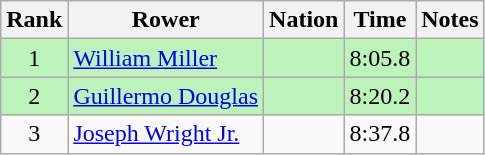<table class="wikitable sortable" style="text-align:center">
<tr>
<th>Rank</th>
<th>Rower</th>
<th>Nation</th>
<th>Time</th>
<th>Notes</th>
</tr>
<tr bgcolor=bbf3bb>
<td>1</td>
<td align=left><a href='#'>William Miller</a></td>
<td align=left></td>
<td>8:05.8</td>
<td></td>
</tr>
<tr bgcolor=bbf3bb>
<td>2</td>
<td align=left><a href='#'>Guillermo Douglas</a></td>
<td align=left></td>
<td>8:20.2</td>
<td></td>
</tr>
<tr>
<td>3</td>
<td align=left><a href='#'>Joseph Wright Jr.</a></td>
<td align=left></td>
<td>8:37.8</td>
<td></td>
</tr>
</table>
